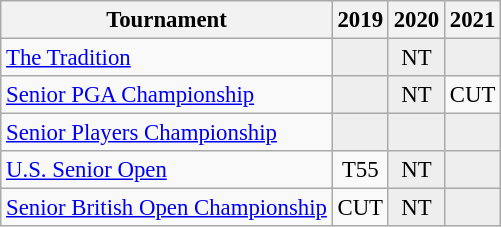<table class="wikitable" style="font-size:95%;text-align:center;">
<tr>
<th>Tournament</th>
<th>2019</th>
<th>2020</th>
<th>2021</th>
</tr>
<tr>
<td align=left><a href='#'>The Tradition</a></td>
<td style="background:#eeeeee;"></td>
<td style="background:#eeeeee;">NT</td>
<td style="background:#eeeeee;"></td>
</tr>
<tr>
<td align=left><a href='#'>Senior PGA Championship</a></td>
<td style="background:#eeeeee;"></td>
<td style="background:#eeeeee;">NT</td>
<td>CUT</td>
</tr>
<tr>
<td align=left><a href='#'>Senior Players Championship</a></td>
<td style="background:#eeeeee;"></td>
<td style="background:#eeeeee;"></td>
<td style="background:#eeeeee;"></td>
</tr>
<tr>
<td align=left><a href='#'>U.S. Senior Open</a></td>
<td>T55</td>
<td style="background:#eeeeee;">NT</td>
<td style="background:#eeeeee;"></td>
</tr>
<tr>
<td align=left><a href='#'>Senior British Open Championship</a></td>
<td>CUT</td>
<td style="background:#eeeeee;">NT</td>
<td style="background:#eeeeee;"></td>
</tr>
</table>
